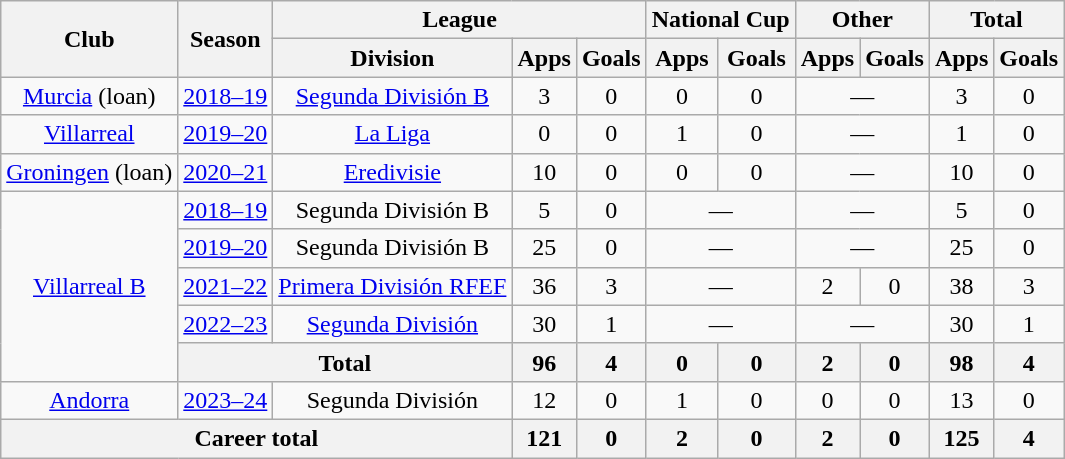<table class="wikitable" style="text-align:center">
<tr>
<th rowspan="2">Club</th>
<th rowspan="2">Season</th>
<th colspan="3">League</th>
<th colspan="2">National Cup</th>
<th colspan="2">Other</th>
<th colspan="2">Total</th>
</tr>
<tr>
<th>Division</th>
<th>Apps</th>
<th>Goals</th>
<th>Apps</th>
<th>Goals</th>
<th>Apps</th>
<th>Goals</th>
<th>Apps</th>
<th>Goals</th>
</tr>
<tr>
<td><a href='#'>Murcia</a> (loan)</td>
<td><a href='#'>2018–19</a></td>
<td><a href='#'>Segunda División B</a></td>
<td>3</td>
<td>0</td>
<td>0</td>
<td>0</td>
<td colspan="2">—</td>
<td>3</td>
<td>0</td>
</tr>
<tr>
<td><a href='#'>Villarreal</a></td>
<td><a href='#'>2019–20</a></td>
<td><a href='#'>La Liga</a></td>
<td>0</td>
<td>0</td>
<td>1</td>
<td>0</td>
<td colspan="2">—</td>
<td>1</td>
<td>0</td>
</tr>
<tr>
<td><a href='#'>Groningen</a> (loan)</td>
<td><a href='#'>2020–21</a></td>
<td><a href='#'>Eredivisie</a></td>
<td>10</td>
<td>0</td>
<td>0</td>
<td>0</td>
<td colspan="2">—</td>
<td>10</td>
<td>0</td>
</tr>
<tr>
<td rowspan="5"><a href='#'>Villarreal B</a></td>
<td><a href='#'>2018–19</a></td>
<td>Segunda División B</td>
<td>5</td>
<td>0</td>
<td colspan="2">—</td>
<td colspan="2">—</td>
<td>5</td>
<td>0</td>
</tr>
<tr>
<td><a href='#'>2019–20</a></td>
<td>Segunda División B</td>
<td>25</td>
<td>0</td>
<td colspan="2">—</td>
<td colspan="2">—</td>
<td>25</td>
<td>0</td>
</tr>
<tr>
<td><a href='#'>2021–22</a></td>
<td><a href='#'>Primera División RFEF</a></td>
<td>36</td>
<td>3</td>
<td colspan="2">—</td>
<td>2</td>
<td>0</td>
<td>38</td>
<td>3</td>
</tr>
<tr>
<td><a href='#'>2022–23</a></td>
<td><a href='#'>Segunda División</a></td>
<td>30</td>
<td>1</td>
<td colspan="2">—</td>
<td colspan="2">—</td>
<td>30</td>
<td>1</td>
</tr>
<tr>
<th colspan="2">Total</th>
<th>96</th>
<th>4</th>
<th>0</th>
<th>0</th>
<th>2</th>
<th>0</th>
<th>98</th>
<th>4</th>
</tr>
<tr>
<td><a href='#'>Andorra</a></td>
<td><a href='#'>2023–24</a></td>
<td>Segunda División</td>
<td>12</td>
<td>0</td>
<td>1</td>
<td>0</td>
<td>0</td>
<td>0</td>
<td>13</td>
<td>0</td>
</tr>
<tr>
<th colspan="3">Career total</th>
<th>121</th>
<th>0</th>
<th>2</th>
<th>0</th>
<th>2</th>
<th>0</th>
<th>125</th>
<th>4</th>
</tr>
</table>
